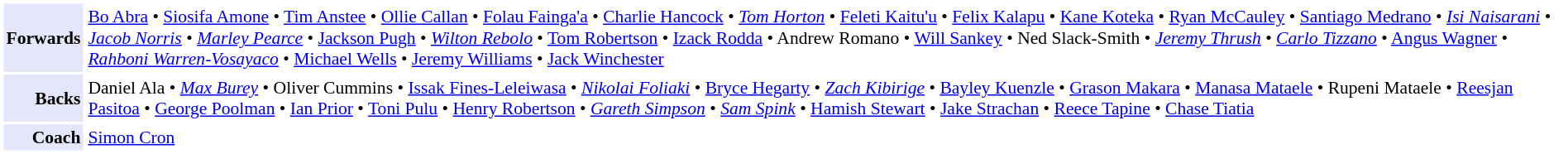<table cellpadding="2" style="border: 1px solid white; font-size:90%;">
<tr>
<td style="text-align:right;" bgcolor="lavender"><strong>Forwards</strong></td>
<td style="text-align:left;"><a href='#'>Bo Abra</a> • <a href='#'>Siosifa Amone</a> • <a href='#'>Tim Anstee</a> • <a href='#'>Ollie Callan</a> • <a href='#'>Folau Fainga'a</a> • <a href='#'>Charlie Hancock</a> • <em><a href='#'>Tom Horton</a></em> • <a href='#'>Feleti Kaitu'u</a> • <a href='#'>Felix Kalapu</a> • <a href='#'>Kane Koteka</a> • <a href='#'>Ryan McCauley</a> • <a href='#'>Santiago Medrano</a> • <em><a href='#'>Isi Naisarani</a></em> • <em><a href='#'>Jacob Norris</a></em> • <em><a href='#'>Marley Pearce</a></em> • <a href='#'>Jackson Pugh</a> • <em><a href='#'>Wilton Rebolo</a></em> • <a href='#'>Tom Robertson</a> • <a href='#'>Izack Rodda</a> • Andrew Romano • <a href='#'>Will Sankey</a> • Ned Slack-Smith • <em><a href='#'>Jeremy Thrush</a></em> • <em><a href='#'>Carlo Tizzano</a></em> • <a href='#'>Angus Wagner</a> • <em><a href='#'>Rahboni Warren-Vosayaco</a></em> • <a href='#'>Michael Wells</a> • <a href='#'>Jeremy Williams</a> • <a href='#'>Jack Winchester</a></td>
</tr>
<tr>
<td style="text-align:right;" bgcolor="lavender"><strong>Backs</strong></td>
<td style="text-align:left;">Daniel Ala • <em><a href='#'>Max Burey</a></em> • Oliver Cummins • <a href='#'>Issak Fines-Leleiwasa</a> • <em><a href='#'>Nikolai Foliaki</a></em> • <a href='#'>Bryce Hegarty</a> • <em><a href='#'>Zach Kibirige</a></em> • <a href='#'>Bayley Kuenzle</a> • <a href='#'>Grason Makara</a> • <a href='#'>Manasa Mataele</a> • Rupeni Mataele • <a href='#'>Reesjan Pasitoa</a> • <a href='#'>George Poolman</a> • <a href='#'>Ian Prior</a> • <a href='#'>Toni Pulu</a> • <a href='#'>Henry Robertson</a> • <em><a href='#'>Gareth Simpson</a></em> • <em><a href='#'>Sam Spink</a></em> • <a href='#'>Hamish Stewart</a> • <a href='#'>Jake Strachan</a> • <a href='#'>Reece Tapine</a> • <a href='#'>Chase Tiatia</a></td>
</tr>
<tr>
<td style="text-align:right;" bgcolor="lavender"><strong>Coach</strong></td>
<td style="text-align:left;"><a href='#'>Simon Cron</a></td>
</tr>
</table>
